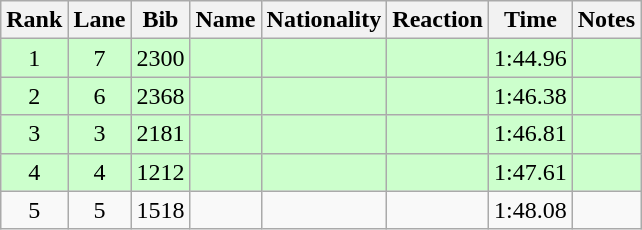<table class="wikitable sortable" style="text-align:center">
<tr>
<th>Rank</th>
<th>Lane</th>
<th>Bib</th>
<th>Name</th>
<th>Nationality</th>
<th>Reaction</th>
<th>Time</th>
<th>Notes</th>
</tr>
<tr bgcolor=ccffcc>
<td>1</td>
<td>7</td>
<td>2300</td>
<td align=left></td>
<td align=left></td>
<td></td>
<td>1:44.96</td>
<td><strong></strong></td>
</tr>
<tr bgcolor=ccffcc>
<td>2</td>
<td>6</td>
<td>2368</td>
<td align=left></td>
<td align=left></td>
<td></td>
<td>1:46.38</td>
<td><strong></strong></td>
</tr>
<tr bgcolor=ccffcc>
<td>3</td>
<td>3</td>
<td>2181</td>
<td align=left></td>
<td align=left></td>
<td></td>
<td>1:46.81</td>
<td><strong></strong></td>
</tr>
<tr bgcolor=ccffcc>
<td>4</td>
<td>4</td>
<td>1212</td>
<td align=left></td>
<td align=left></td>
<td></td>
<td>1:47.61</td>
<td><strong></strong></td>
</tr>
<tr>
<td>5</td>
<td>5</td>
<td>1518</td>
<td align=left></td>
<td align=left></td>
<td></td>
<td>1:48.08</td>
<td></td>
</tr>
</table>
